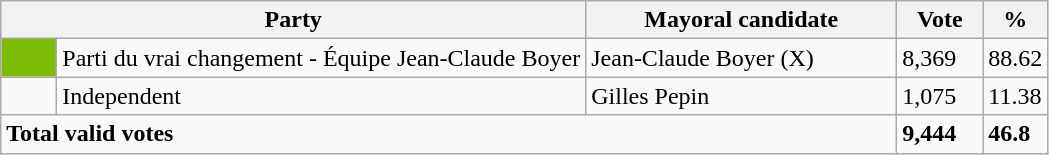<table class="wikitable">
<tr>
<th bgcolor="#DDDDFF" width="200px" colspan="2">Party</th>
<th bgcolor="#DDDDFF" width="200px">Mayoral candidate</th>
<th bgcolor="#DDDDFF" width="50px">Vote</th>
<th bgcolor="#DDDDFF" width="30px">%</th>
</tr>
<tr>
<td bgcolor=#7EBB04 width="30px"> </td>
<td>Parti du vrai changement - Équipe Jean-Claude Boyer</td>
<td>Jean-Claude Boyer (X)</td>
<td>8,369</td>
<td>88.62</td>
</tr>
<tr>
<td> </td>
<td>Independent</td>
<td>Gilles Pepin</td>
<td>1,075</td>
<td>11.38</td>
</tr>
<tr>
<td colspan="3"><strong>Total valid votes</strong></td>
<td><strong>9,444</strong></td>
<td><strong>46.8</strong></td>
</tr>
</table>
